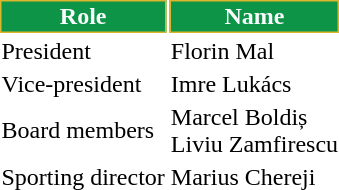<table class="toccolours">
<tr>
<th style="background:#0e9447;color:#f9fbfc;border:1px solid #d9b62c;">Role</th>
<th style="background:#0e9447;color:#f9fbfc;border:1px solid #d9b62c;">Name</th>
</tr>
<tr>
<td>President</td>
<td> Florin Mal</td>
</tr>
<tr>
<td>Vice-president</td>
<td> Imre Lukács</td>
</tr>
<tr>
<td>Board members</td>
<td> Marcel Boldiș <br>  Liviu Zamfirescu</td>
</tr>
<tr>
<td>Sporting director</td>
<td> Marius Chereji</td>
</tr>
</table>
